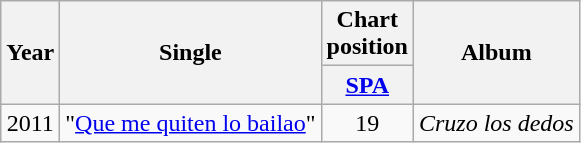<table class="wikitable" style="text-align: center;">
<tr>
<th rowspan="2">Year</th>
<th rowspan="2">Single</th>
<th colspan="1">Chart position</th>
<th rowspan="2">Album</th>
</tr>
<tr>
<th style="width:20px;"><a href='#'>SPA</a><br></th>
</tr>
<tr>
<td>2011</td>
<td align="left">"<a href='#'>Que me quiten lo bailao</a>"</td>
<td>19</td>
<td><em>Cruzo los dedos</em></td>
</tr>
</table>
